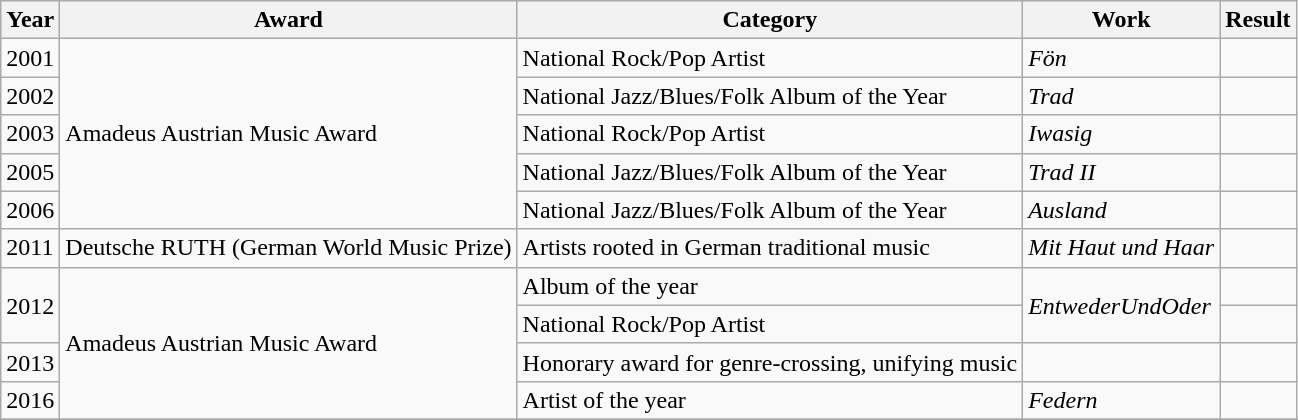<table class="wikitable">
<tr>
<th>Year</th>
<th>Award</th>
<th>Category</th>
<th>Work</th>
<th>Result</th>
</tr>
<tr>
<td>2001</td>
<td rowspan="5">Amadeus Austrian Music Award</td>
<td>National Rock/Pop Artist</td>
<td><em>Fön</em></td>
<td></td>
</tr>
<tr>
<td>2002</td>
<td>National Jazz/Blues/Folk Album of the Year</td>
<td><em>Trad</em></td>
<td></td>
</tr>
<tr>
<td>2003</td>
<td>National Rock/Pop Artist</td>
<td><em>Iwasig</em></td>
<td></td>
</tr>
<tr>
<td>2005</td>
<td>National Jazz/Blues/Folk Album of the Year</td>
<td><em>Trad II</em></td>
<td></td>
</tr>
<tr>
<td>2006</td>
<td>National Jazz/Blues/Folk Album of the Year</td>
<td><em>Ausland</em></td>
<td></td>
</tr>
<tr>
<td>2011</td>
<td>Deutsche RUTH (German World Music Prize)</td>
<td>Artists rooted in German traditional music</td>
<td><em>Mit Haut und Haar</em></td>
<td></td>
</tr>
<tr>
<td rowspan="2">2012</td>
<td rowspan="4">Amadeus Austrian Music Award</td>
<td>Album of the year</td>
<td rowspan="2"><em>EntwederUndOder</em></td>
<td></td>
</tr>
<tr>
<td>National Rock/Pop Artist</td>
<td></td>
</tr>
<tr>
<td>2013</td>
<td>Honorary award for genre-crossing, unifying music</td>
<td></td>
<td></td>
</tr>
<tr>
<td>2016</td>
<td>Artist of the year</td>
<td><em>Federn</em></td>
<td></td>
</tr>
<tr>
</tr>
</table>
